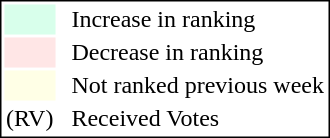<table style="border:1px solid black;">
<tr>
<td style="background:#D8FFEB; width:20px;"></td>
<td> </td>
<td>Increase in ranking</td>
</tr>
<tr>
<td style="background:#FFE6E6; width:20px;"></td>
<td> </td>
<td>Decrease in ranking</td>
</tr>
<tr>
<td style="background:#FFFFE6; width:20px;"></td>
<td> </td>
<td>Not ranked previous week</td>
</tr>
<tr>
<td>(RV)</td>
<td> </td>
<td>Received Votes</td>
</tr>
</table>
